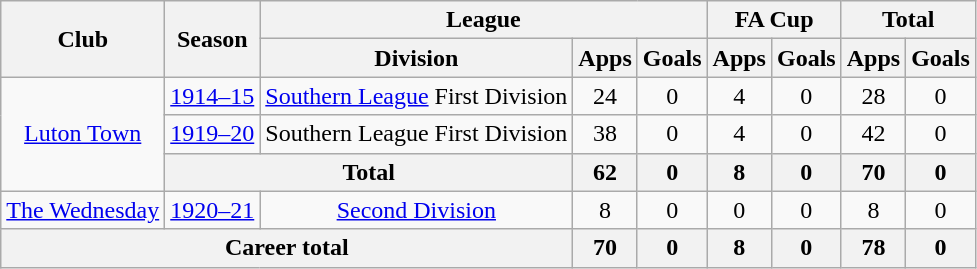<table class="wikitable" style="text-align: center;">
<tr>
<th rowspan="2">Club</th>
<th rowspan="2">Season</th>
<th colspan="3">League</th>
<th colspan="2">FA Cup</th>
<th colspan="2">Total</th>
</tr>
<tr>
<th>Division</th>
<th>Apps</th>
<th>Goals</th>
<th>Apps</th>
<th>Goals</th>
<th>Apps</th>
<th>Goals</th>
</tr>
<tr>
<td rowspan="3"><a href='#'>Luton Town</a></td>
<td><a href='#'>1914–15</a></td>
<td><a href='#'>Southern League</a> First Division</td>
<td>24</td>
<td>0</td>
<td>4</td>
<td>0</td>
<td>28</td>
<td>0</td>
</tr>
<tr>
<td><a href='#'>1919–20</a></td>
<td>Southern League First Division</td>
<td>38</td>
<td>0</td>
<td>4</td>
<td>0</td>
<td>42</td>
<td>0</td>
</tr>
<tr>
<th colspan="2">Total</th>
<th>62</th>
<th>0</th>
<th>8</th>
<th>0</th>
<th>70</th>
<th>0</th>
</tr>
<tr>
<td><a href='#'>The Wednesday</a></td>
<td><a href='#'>1920–21</a></td>
<td><a href='#'>Second Division</a></td>
<td>8</td>
<td>0</td>
<td>0</td>
<td>0</td>
<td>8</td>
<td>0</td>
</tr>
<tr>
<th colspan="3">Career total</th>
<th>70</th>
<th>0</th>
<th>8</th>
<th>0</th>
<th>78</th>
<th>0</th>
</tr>
</table>
